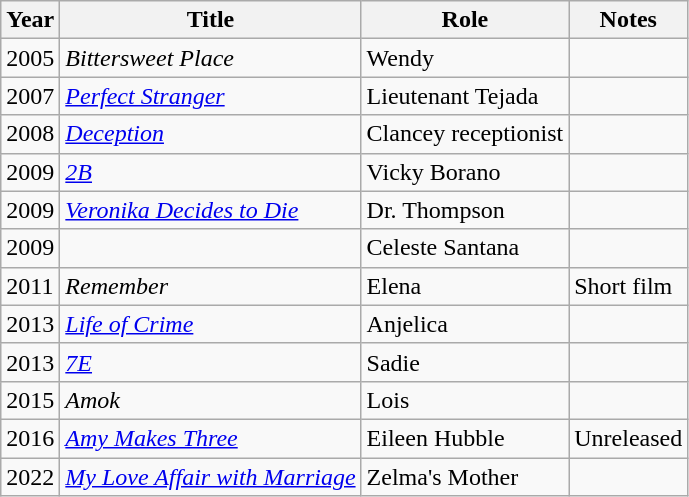<table class="wikitable sortable">
<tr>
<th>Year</th>
<th>Title</th>
<th>Role</th>
<th class="unsortable">Notes</th>
</tr>
<tr>
<td>2005</td>
<td><em>Bittersweet Place</em></td>
<td>Wendy</td>
<td></td>
</tr>
<tr>
<td>2007</td>
<td><em><a href='#'>Perfect Stranger</a></em></td>
<td>Lieutenant Tejada</td>
<td></td>
</tr>
<tr>
<td>2008</td>
<td><em><a href='#'>Deception</a></em></td>
<td>Clancey receptionist</td>
<td></td>
</tr>
<tr>
<td>2009</td>
<td><em><a href='#'>2B</a></em></td>
<td>Vicky Borano</td>
<td></td>
</tr>
<tr>
<td>2009</td>
<td><em><a href='#'>Veronika Decides to Die</a></em></td>
<td>Dr. Thompson</td>
<td></td>
</tr>
<tr>
<td>2009</td>
<td><em></em></td>
<td>Celeste Santana</td>
<td></td>
</tr>
<tr>
<td>2011</td>
<td><em>Remember</em></td>
<td>Elena</td>
<td>Short film</td>
</tr>
<tr>
<td>2013</td>
<td><em><a href='#'>Life of Crime</a></em></td>
<td>Anjelica</td>
<td></td>
</tr>
<tr>
<td>2013</td>
<td><em><a href='#'>7E</a></em></td>
<td>Sadie</td>
<td></td>
</tr>
<tr>
<td>2015</td>
<td><em>Amok</em></td>
<td>Lois</td>
<td></td>
</tr>
<tr>
<td>2016</td>
<td><em><a href='#'>Amy Makes Three</a></em></td>
<td>Eileen Hubble</td>
<td>Unreleased</td>
</tr>
<tr>
<td>2022</td>
<td><em><a href='#'>My Love Affair with Marriage</a></em></td>
<td>Zelma's Mother</td>
<td></td>
</tr>
</table>
